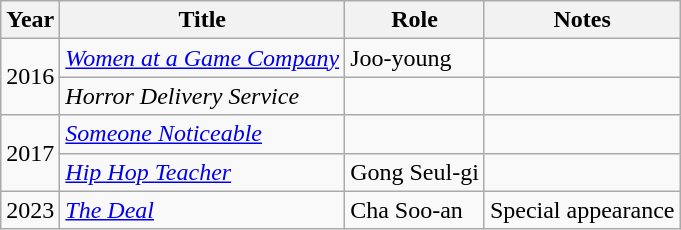<table class="wikitable sortable">
<tr>
<th>Year</th>
<th>Title</th>
<th>Role</th>
<th class="unsortable">Notes</th>
</tr>
<tr>
<td rowspan=2>2016</td>
<td><em><a href='#'>Women at a Game Company</a></em></td>
<td>Joo-young</td>
<td></td>
</tr>
<tr>
<td><em>Horror Delivery Service</em></td>
<td></td>
<td></td>
</tr>
<tr>
<td rowspan=2>2017</td>
<td><em><a href='#'>Someone Noticeable</a></em></td>
<td></td>
<td></td>
</tr>
<tr>
<td><em><a href='#'>Hip Hop Teacher</a></em></td>
<td>Gong Seul-gi</td>
<td></td>
</tr>
<tr>
<td>2023</td>
<td><em><a href='#'>The Deal</a></em></td>
<td>Cha Soo-an</td>
<td>Special appearance</td>
</tr>
</table>
